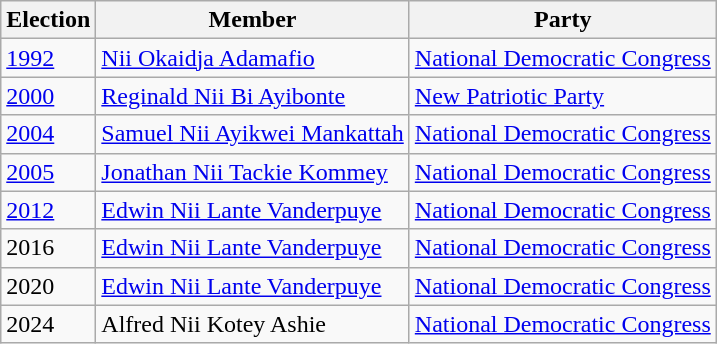<table class="wikitable">
<tr>
<th>Election</th>
<th>Member</th>
<th>Party</th>
</tr>
<tr>
<td><a href='#'>1992</a></td>
<td><a href='#'>Nii Okaidja Adamafio</a></td>
<td><a href='#'>National Democratic Congress</a></td>
</tr>
<tr>
<td><a href='#'>2000</a></td>
<td><a href='#'>Reginald Nii Bi Ayibonte</a></td>
<td><a href='#'>New Patriotic Party</a></td>
</tr>
<tr>
<td><a href='#'>2004</a></td>
<td><a href='#'>Samuel Nii Ayikwei Mankattah</a></td>
<td><a href='#'>National Democratic Congress</a></td>
</tr>
<tr>
<td><a href='#'>2005</a></td>
<td><a href='#'>Jonathan Nii Tackie Kommey</a></td>
<td><a href='#'>National Democratic Congress</a></td>
</tr>
<tr>
<td><a href='#'>2012</a></td>
<td><a href='#'>Edwin Nii Lante Vanderpuye</a></td>
<td><a href='#'>National Democratic Congress</a></td>
</tr>
<tr>
<td>2016</td>
<td><a href='#'>Edwin Nii Lante Vanderpuye</a></td>
<td><a href='#'>National Democratic Congress</a></td>
</tr>
<tr>
<td>2020</td>
<td><a href='#'>Edwin Nii Lante Vanderpuye</a></td>
<td><a href='#'>National Democratic Congress</a></td>
</tr>
<tr>
<td>2024</td>
<td>Alfred Nii Kotey Ashie</td>
<td><a href='#'>National Democratic Congress</a></td>
</tr>
</table>
